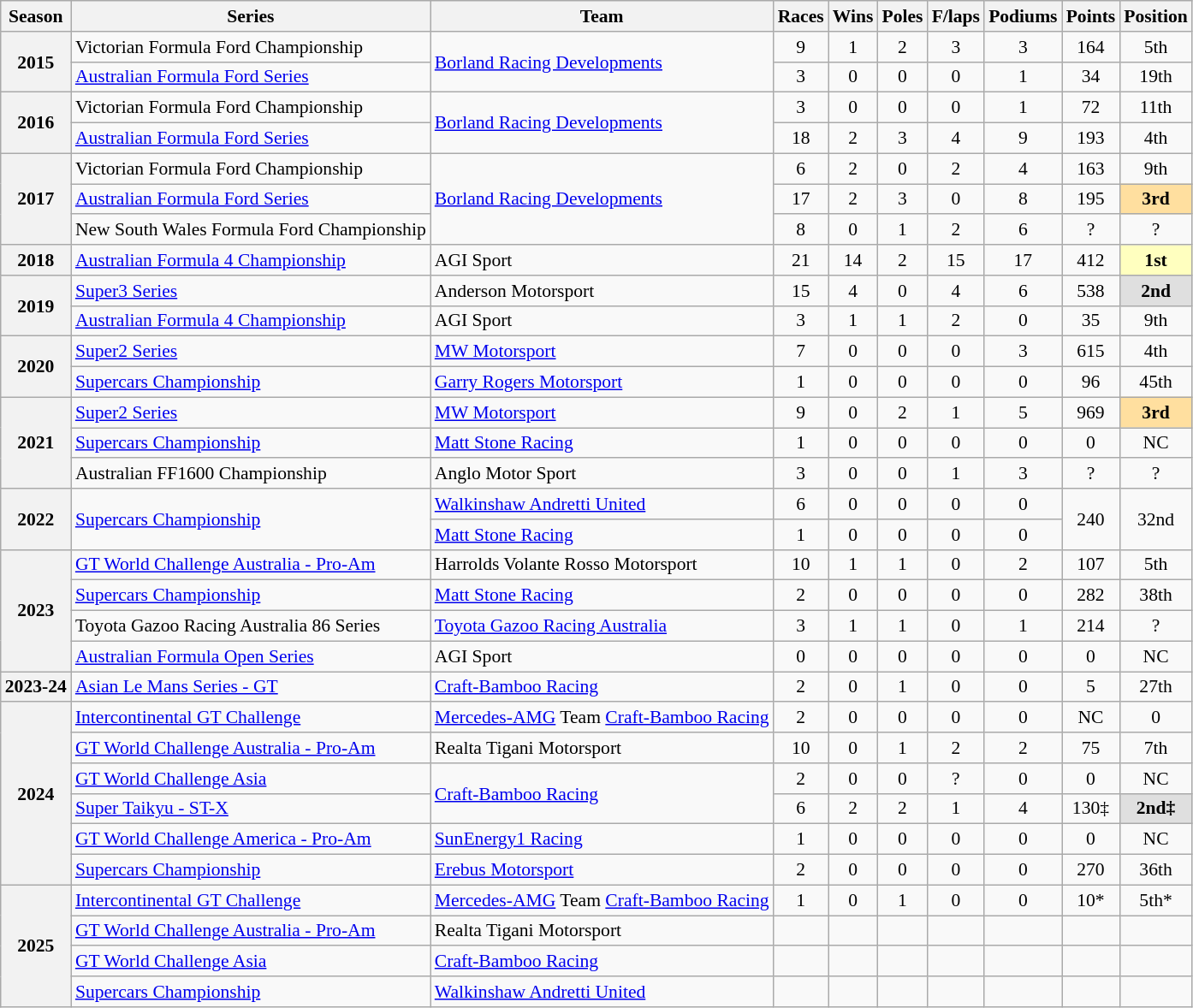<table class="wikitable" style="font-size: 90%; text-align:center">
<tr>
<th>Season</th>
<th>Series</th>
<th>Team</th>
<th>Races</th>
<th>Wins</th>
<th>Poles</th>
<th>F/laps</th>
<th>Podiums</th>
<th>Points</th>
<th>Position</th>
</tr>
<tr>
<th rowspan=2>2015</th>
<td align=left>Victorian Formula Ford Championship</td>
<td rowspan=2 align=left><a href='#'>Borland Racing Developments</a></td>
<td>9</td>
<td>1</td>
<td>2</td>
<td>3</td>
<td>3</td>
<td>164</td>
<td>5th</td>
</tr>
<tr>
<td align=left><a href='#'>Australian Formula Ford Series</a></td>
<td>3</td>
<td>0</td>
<td>0</td>
<td>0</td>
<td>1</td>
<td>34</td>
<td>19th</td>
</tr>
<tr>
<th rowspan=2>2016</th>
<td align=left>Victorian Formula Ford Championship</td>
<td rowspan=2 align=left><a href='#'>Borland Racing Developments</a></td>
<td>3</td>
<td>0</td>
<td>0</td>
<td>0</td>
<td>1</td>
<td>72</td>
<td>11th</td>
</tr>
<tr>
<td align=left><a href='#'>Australian Formula Ford Series</a></td>
<td>18</td>
<td>2</td>
<td>3</td>
<td>4</td>
<td>9</td>
<td>193</td>
<td>4th</td>
</tr>
<tr>
<th rowspan=3>2017</th>
<td align=left>Victorian Formula Ford Championship</td>
<td rowspan=3 align=left><a href='#'>Borland Racing Developments</a></td>
<td>6</td>
<td>2</td>
<td>0</td>
<td>2</td>
<td>4</td>
<td>163</td>
<td>9th</td>
</tr>
<tr>
<td align=left><a href='#'>Australian Formula Ford Series</a></td>
<td>17</td>
<td>2</td>
<td>3</td>
<td>0</td>
<td>8</td>
<td>195</td>
<td style="background: #ffdf9f"><strong>3rd</strong></td>
</tr>
<tr>
<td align=left>New South Wales Formula Ford Championship</td>
<td>8</td>
<td>0</td>
<td>1</td>
<td>2</td>
<td>6</td>
<td>?</td>
<td>?</td>
</tr>
<tr>
<th>2018</th>
<td align=left><a href='#'>Australian Formula 4 Championship</a></td>
<td align=left>AGI Sport</td>
<td>21</td>
<td>14</td>
<td>2</td>
<td>15</td>
<td>17</td>
<td>412</td>
<td style="background: #ffffbf"><strong>1st</strong></td>
</tr>
<tr>
<th rowspan=2>2019</th>
<td align=left><a href='#'>Super3 Series</a></td>
<td align=left>Anderson Motorsport</td>
<td>15</td>
<td>4</td>
<td>0</td>
<td>4</td>
<td>6</td>
<td>538</td>
<td style="background: #dfdfdf"><strong>2nd</strong></td>
</tr>
<tr>
<td align=left><a href='#'>Australian Formula 4 Championship</a></td>
<td align=left>AGI Sport</td>
<td>3</td>
<td>1</td>
<td>1</td>
<td>2</td>
<td>0</td>
<td>35</td>
<td>9th</td>
</tr>
<tr>
<th rowspan="2">2020</th>
<td align=left><a href='#'>Super2 Series</a></td>
<td align=left><a href='#'>MW Motorsport</a></td>
<td>7</td>
<td>0</td>
<td>0</td>
<td>0</td>
<td>3</td>
<td>615</td>
<td>4th</td>
</tr>
<tr>
<td align=left><a href='#'>Supercars Championship</a></td>
<td align=left><a href='#'>Garry Rogers Motorsport</a></td>
<td>1</td>
<td>0</td>
<td>0</td>
<td>0</td>
<td>0</td>
<td>96</td>
<td>45th</td>
</tr>
<tr>
<th rowspan="3">2021</th>
<td align=left><a href='#'>Super2 Series</a></td>
<td align=left><a href='#'>MW Motorsport</a></td>
<td>9</td>
<td>0</td>
<td>2</td>
<td>1</td>
<td>5</td>
<td>969</td>
<td style="background: #ffdf9f"><strong>3rd</strong></td>
</tr>
<tr>
<td align=left><a href='#'>Supercars Championship</a></td>
<td align=left><a href='#'>Matt Stone Racing</a></td>
<td>1</td>
<td>0</td>
<td>0</td>
<td>0</td>
<td>0</td>
<td>0</td>
<td>NC</td>
</tr>
<tr>
<td align=left>Australian FF1600 Championship</td>
<td align=left>Anglo Motor Sport</td>
<td>3</td>
<td>0</td>
<td>0</td>
<td>1</td>
<td>3</td>
<td>?</td>
<td>?</td>
</tr>
<tr>
<th rowspan="2">2022</th>
<td rowspan="2" align=left><a href='#'>Supercars Championship</a></td>
<td align=left><a href='#'>Walkinshaw Andretti United</a></td>
<td>6</td>
<td>0</td>
<td>0</td>
<td>0</td>
<td>0</td>
<td rowspan="2">240</td>
<td rowspan="2">32nd</td>
</tr>
<tr>
<td align=left><a href='#'>Matt Stone Racing</a></td>
<td>1</td>
<td>0</td>
<td>0</td>
<td>0</td>
<td>0</td>
</tr>
<tr>
<th rowspan="4">2023</th>
<td align=left><a href='#'>GT World Challenge Australia - Pro-Am</a></td>
<td align=left>Harrolds Volante Rosso Motorsport</td>
<td>10</td>
<td>1</td>
<td>1</td>
<td>0</td>
<td>2</td>
<td>107</td>
<td>5th</td>
</tr>
<tr>
<td align=left><a href='#'>Supercars Championship</a></td>
<td align=left><a href='#'>Matt Stone Racing</a></td>
<td>2</td>
<td>0</td>
<td>0</td>
<td>0</td>
<td>0</td>
<td>282</td>
<td>38th</td>
</tr>
<tr>
<td align=left>Toyota Gazoo Racing Australia 86 Series</td>
<td align=left><a href='#'>Toyota Gazoo Racing Australia</a></td>
<td>3</td>
<td>1</td>
<td>1</td>
<td>0</td>
<td>1</td>
<td>214</td>
<td>?</td>
</tr>
<tr>
<td align=left><a href='#'>Australian Formula Open Series</a></td>
<td align=left>AGI Sport</td>
<td>0</td>
<td>0</td>
<td>0</td>
<td>0</td>
<td>0</td>
<td>0</td>
<td>NC</td>
</tr>
<tr>
<th>2023-24</th>
<td align=left><a href='#'>Asian Le Mans Series - GT</a></td>
<td align=left><a href='#'>Craft-Bamboo Racing</a></td>
<td>2</td>
<td>0</td>
<td>1</td>
<td>0</td>
<td>0</td>
<td>5</td>
<td>27th</td>
</tr>
<tr>
<th rowspan="6">2024</th>
<td align=left><a href='#'>Intercontinental GT Challenge</a></td>
<td align=left><a href='#'>Mercedes-AMG</a> Team <a href='#'>Craft-Bamboo Racing</a></td>
<td>2</td>
<td>0</td>
<td>0</td>
<td>0</td>
<td>0</td>
<td>NC</td>
<td>0</td>
</tr>
<tr>
<td align=left><a href='#'>GT World Challenge Australia - Pro-Am</a></td>
<td align=left>Realta Tigani Motorsport</td>
<td>10</td>
<td>0</td>
<td>1</td>
<td>2</td>
<td>2</td>
<td>75</td>
<td>7th</td>
</tr>
<tr>
<td align="left"><a href='#'>GT World Challenge Asia</a></td>
<td rowspan="2" align="left"><a href='#'>Craft-Bamboo Racing</a></td>
<td>2</td>
<td>0</td>
<td>0</td>
<td>?</td>
<td>0</td>
<td>0</td>
<td>NC</td>
</tr>
<tr>
<td align="left"><a href='#'>Super Taikyu - ST-X</a></td>
<td>6</td>
<td>2</td>
<td>2</td>
<td>1</td>
<td>4</td>
<td>130‡</td>
<td style="background: #dfdfdf"><strong>2nd‡</strong></td>
</tr>
<tr>
<td align=left><a href='#'>GT World Challenge America - Pro-Am</a></td>
<td align=left><a href='#'>SunEnergy1 Racing</a></td>
<td>1</td>
<td>0</td>
<td>0</td>
<td>0</td>
<td>0</td>
<td>0</td>
<td>NC</td>
</tr>
<tr>
<td align=left><a href='#'>Supercars Championship</a></td>
<td align=left><a href='#'>Erebus Motorsport</a></td>
<td>2</td>
<td>0</td>
<td>0</td>
<td>0</td>
<td>0</td>
<td>270</td>
<td>36th</td>
</tr>
<tr>
<th rowspan="4">2025</th>
<td align=left><a href='#'>Intercontinental GT Challenge</a></td>
<td align=left><a href='#'>Mercedes-AMG</a> Team <a href='#'>Craft-Bamboo Racing</a></td>
<td>1</td>
<td>0</td>
<td>1</td>
<td>0</td>
<td>0</td>
<td>10*</td>
<td>5th*</td>
</tr>
<tr>
<td align=left><a href='#'>GT World Challenge Australia - Pro-Am</a></td>
<td align=left>Realta Tigani Motorsport</td>
<td></td>
<td></td>
<td></td>
<td></td>
<td></td>
<td></td>
<td></td>
</tr>
<tr>
<td align="left"><a href='#'>GT World Challenge Asia</a></td>
<td align="left"><a href='#'>Craft-Bamboo Racing</a></td>
<td></td>
<td></td>
<td></td>
<td></td>
<td></td>
<td></td>
<td></td>
</tr>
<tr>
<td align="left"><a href='#'>Supercars Championship</a></td>
<td align="left"><a href='#'>Walkinshaw Andretti United</a></td>
<td></td>
<td></td>
<td></td>
<td></td>
<td></td>
<td></td>
<td></td>
</tr>
</table>
